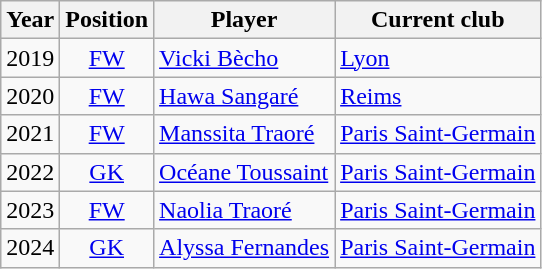<table class="sortable plainrowheaders wikitable">
<tr>
<th scope="col"  class="unsortable">Year</th>
<th scope="col">Position</th>
<th scope="col">Player</th>
<th scope="col">Current club</th>
</tr>
<tr>
<td style="text-align:center;">2019</td>
<td style="text-align:center;"><a href='#'>FW</a></td>
<td> <a href='#'>Vicki Bècho</a></td>
<td> <a href='#'>Lyon</a></td>
</tr>
<tr>
<td style="text-align:center;">2020</td>
<td style="text-align:center;"><a href='#'>FW</a></td>
<td> <a href='#'>Hawa Sangaré</a></td>
<td> <a href='#'>Reims</a></td>
</tr>
<tr>
<td style="text-align:center;">2021</td>
<td style="text-align:center;"><a href='#'>FW</a></td>
<td> <a href='#'>Manssita Traoré</a></td>
<td> <a href='#'>Paris Saint-Germain</a></td>
</tr>
<tr>
<td style="text-align:center;">2022</td>
<td style="text-align:center;"><a href='#'>GK</a></td>
<td> <a href='#'>Océane Toussaint</a></td>
<td> <a href='#'>Paris Saint-Germain</a></td>
</tr>
<tr>
<td style="text-align:center;">2023</td>
<td style="text-align:center;"><a href='#'>FW</a></td>
<td> <a href='#'>Naolia Traoré</a></td>
<td> <a href='#'>Paris Saint-Germain</a></td>
</tr>
<tr>
<td style="text-align:center;">2024</td>
<td style="text-align:center;"><a href='#'>GK</a></td>
<td> <a href='#'>Alyssa Fernandes</a></td>
<td> <a href='#'>Paris Saint-Germain</a></td>
</tr>
</table>
